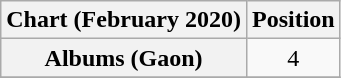<table class="wikitable plainrowheaders" style="text-align:center;">
<tr>
<th>Chart (February 2020)</th>
<th>Position</th>
</tr>
<tr>
<th scope="row">Albums (Gaon)</th>
<td>4</td>
</tr>
<tr>
</tr>
</table>
